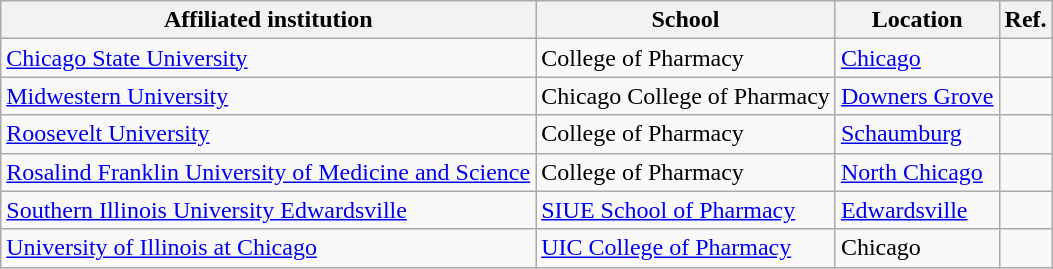<table class="wikitable sortable">
<tr>
<th>Affiliated institution</th>
<th>School</th>
<th>Location</th>
<th>Ref.</th>
</tr>
<tr>
<td><a href='#'>Chicago State University</a></td>
<td>College of Pharmacy</td>
<td><a href='#'>Chicago</a></td>
<td></td>
</tr>
<tr>
<td><a href='#'>Midwestern University</a></td>
<td>Chicago College of Pharmacy</td>
<td><a href='#'>Downers Grove</a></td>
<td></td>
</tr>
<tr>
<td><a href='#'>Roosevelt University</a></td>
<td>College of Pharmacy</td>
<td><a href='#'>Schaumburg</a></td>
<td></td>
</tr>
<tr>
<td><a href='#'>Rosalind Franklin University of Medicine and Science</a></td>
<td>College of Pharmacy</td>
<td><a href='#'>North Chicago</a></td>
<td></td>
</tr>
<tr>
<td><a href='#'>Southern Illinois University Edwardsville</a></td>
<td><a href='#'>SIUE School of Pharmacy</a></td>
<td><a href='#'>Edwardsville</a></td>
<td></td>
</tr>
<tr>
<td><a href='#'>University of Illinois at Chicago</a></td>
<td><a href='#'>UIC College of Pharmacy</a></td>
<td>Chicago</td>
<td></td>
</tr>
</table>
